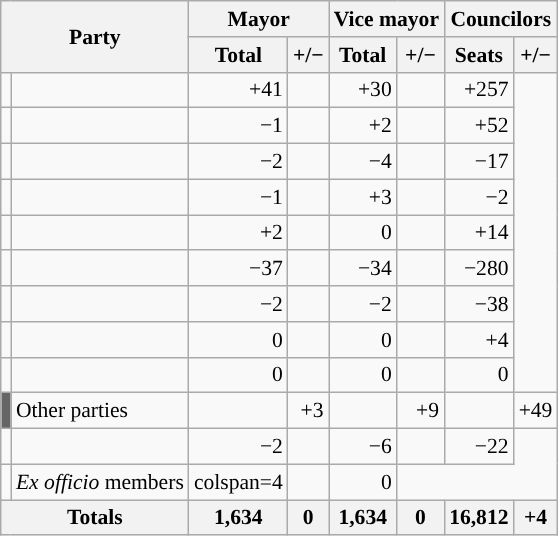<table class="wikitable" style="text-align:right; font-size:90%;">
<tr>
<th colspan="2" rowspan="2">Party</th>
<th colspan="2">Mayor</th>
<th colspan="2">Vice mayor</th>
<th colspan="2">Councilors</th>
</tr>
<tr>
<th>Total</th>
<th>+/−</th>
<th>Total</th>
<th>+/−</th>
<th>Seats</th>
<th>+/−</th>
</tr>
<tr>
<td></td>
<td></td>
<td>+41</td>
<td></td>
<td>+30</td>
<td></td>
<td>+257</td>
</tr>
<tr>
<td></td>
<td></td>
<td>−1</td>
<td></td>
<td>+2</td>
<td></td>
<td>+52</td>
</tr>
<tr>
<td></td>
<td></td>
<td>−2</td>
<td></td>
<td>−4</td>
<td></td>
<td>−17</td>
</tr>
<tr>
<td></td>
<td></td>
<td>−1</td>
<td></td>
<td>+3</td>
<td></td>
<td>−2</td>
</tr>
<tr>
<td></td>
<td></td>
<td>+2</td>
<td></td>
<td>0</td>
<td></td>
<td>+14</td>
</tr>
<tr>
<td></td>
<td></td>
<td>−37</td>
<td></td>
<td>−34</td>
<td></td>
<td>−280</td>
</tr>
<tr>
<td></td>
<td></td>
<td>−2</td>
<td></td>
<td>−2</td>
<td></td>
<td>−38</td>
</tr>
<tr>
<td></td>
<td></td>
<td>0</td>
<td></td>
<td>0</td>
<td></td>
<td>+4</td>
</tr>
<tr>
<td></td>
<td></td>
<td>0</td>
<td></td>
<td>0</td>
<td></td>
<td>0</td>
</tr>
<tr>
<td style="color:inherit;background:#666666"></td>
<td align="left">Other parties</td>
<td></td>
<td>+3</td>
<td></td>
<td>+9</td>
<td></td>
<td>+49</td>
</tr>
<tr>
<td></td>
<td></td>
<td>−2</td>
<td></td>
<td>−6</td>
<td></td>
<td>−22</td>
</tr>
<tr>
<td></td>
<td align="left"><em>Ex officio</em> members</td>
<td>colspan=4 </td>
<td></td>
<td>0</td>
</tr>
<tr>
<th colspan="2">Totals</th>
<th>1,634</th>
<th>0</th>
<th>1,634</th>
<th>0</th>
<th>16,812</th>
<th>+4</th>
</tr>
</table>
